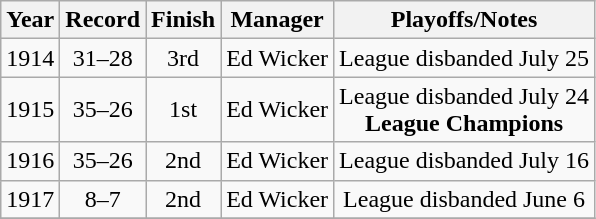<table class="wikitable" style="text-align:center">
<tr>
<th>Year</th>
<th>Record</th>
<th>Finish</th>
<th>Manager</th>
<th>Playoffs/Notes</th>
</tr>
<tr>
<td>1914</td>
<td>31–28</td>
<td>3rd</td>
<td>Ed Wicker</td>
<td>League disbanded July 25</td>
</tr>
<tr>
<td>1915</td>
<td>35–26</td>
<td>1st</td>
<td>Ed Wicker</td>
<td>League disbanded July 24<br><strong>League Champions</strong></td>
</tr>
<tr>
<td>1916</td>
<td>35–26</td>
<td>2nd</td>
<td>Ed Wicker</td>
<td>League disbanded July 16</td>
</tr>
<tr>
<td>1917</td>
<td>8–7</td>
<td>2nd</td>
<td>Ed Wicker</td>
<td>League disbanded June 6</td>
</tr>
<tr>
</tr>
</table>
